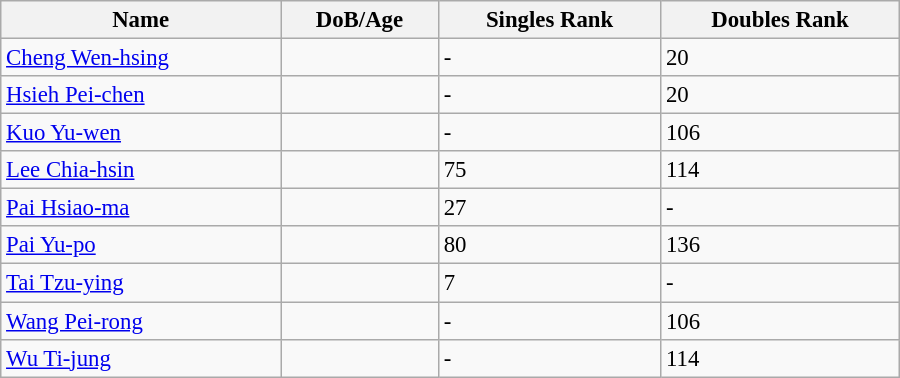<table class="wikitable"  style="width:600px; font-size:95%;">
<tr>
<th align="left">Name</th>
<th align="left">DoB/Age</th>
<th align="left">Singles Rank</th>
<th align="left">Doubles Rank</th>
</tr>
<tr>
<td><a href='#'>Cheng Wen-hsing</a></td>
<td></td>
<td>-</td>
<td>20</td>
</tr>
<tr>
<td><a href='#'>Hsieh Pei-chen</a></td>
<td></td>
<td>-</td>
<td>20</td>
</tr>
<tr>
<td><a href='#'>Kuo Yu-wen</a></td>
<td></td>
<td>-</td>
<td>106</td>
</tr>
<tr>
<td><a href='#'>Lee Chia-hsin</a></td>
<td></td>
<td>75</td>
<td>114</td>
</tr>
<tr>
<td><a href='#'>Pai Hsiao-ma</a></td>
<td></td>
<td>27</td>
<td>-</td>
</tr>
<tr>
<td><a href='#'>Pai Yu-po</a></td>
<td></td>
<td>80</td>
<td>136</td>
</tr>
<tr>
<td><a href='#'>Tai Tzu-ying</a></td>
<td></td>
<td>7</td>
<td>-</td>
</tr>
<tr>
<td><a href='#'>Wang Pei-rong</a></td>
<td></td>
<td>-</td>
<td>106</td>
</tr>
<tr>
<td><a href='#'>Wu Ti-jung</a></td>
<td></td>
<td>-</td>
<td>114</td>
</tr>
</table>
